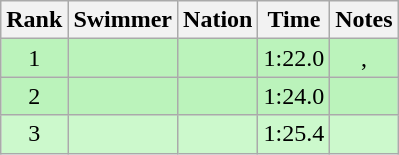<table class="wikitable sortable" style="text-align:center">
<tr>
<th>Rank</th>
<th>Swimmer</th>
<th>Nation</th>
<th>Time</th>
<th>Notes</th>
</tr>
<tr style="background:#bbf3bb;">
<td>1</td>
<td align=left></td>
<td align=left></td>
<td>1:22.0</td>
<td>, </td>
</tr>
<tr style="background:#bbf3bb;">
<td>2</td>
<td align=left></td>
<td align=left></td>
<td>1:24.0</td>
<td></td>
</tr>
<tr style="background:#ccf9cc;">
<td>3</td>
<td align=left></td>
<td align=left></td>
<td>1:25.4</td>
<td></td>
</tr>
</table>
